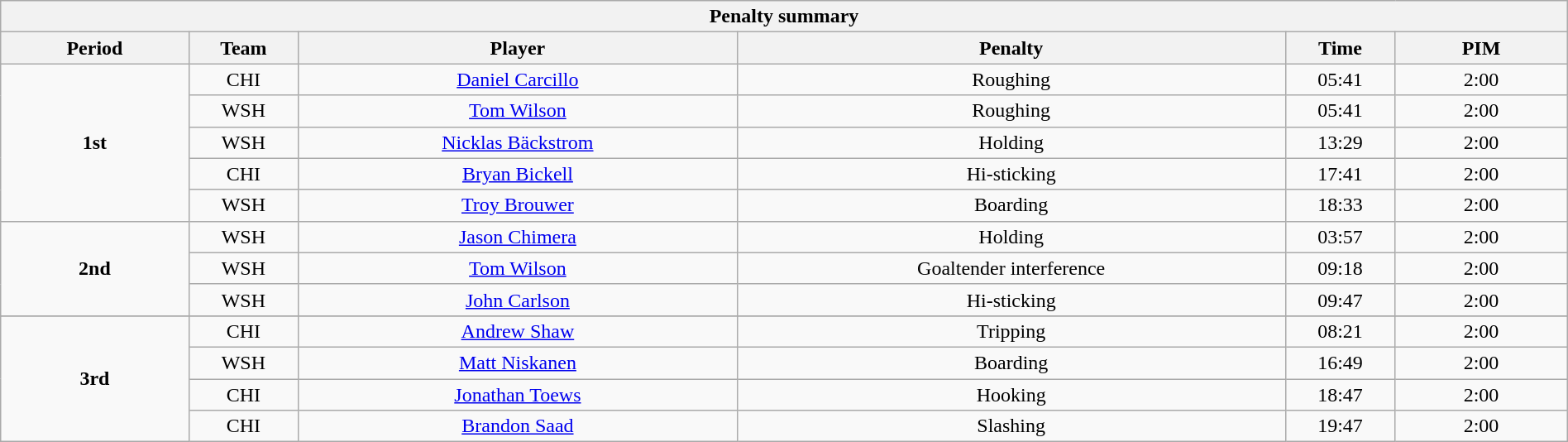<table style="width:100%;" class="wikitable">
<tr>
<th colspan=6>Penalty summary</th>
</tr>
<tr>
<th style="width:12%;">Period</th>
<th style="width:7%;">Team</th>
<th style="width:28%;">Player</th>
<th style="width:35%;">Penalty</th>
<th style="width:7%;">Time</th>
<th style="width:11%;">PIM</th>
</tr>
<tr>
<td style="text-align:center;" rowspan="5"><strong>1st</strong></td>
<td align=center>CHI</td>
<td align=center><a href='#'>Daniel Carcillo</a></td>
<td align=center>Roughing</td>
<td align=center>05:41</td>
<td align=center>2:00</td>
</tr>
<tr>
<td align=center>WSH</td>
<td align=center><a href='#'>Tom Wilson</a></td>
<td align=center>Roughing</td>
<td align=center>05:41</td>
<td align=center>2:00</td>
</tr>
<tr>
<td align=center>WSH</td>
<td align=center><a href='#'>Nicklas Bäckstrom</a></td>
<td align=center>Holding</td>
<td align=center>13:29</td>
<td align=center>2:00</td>
</tr>
<tr>
<td align=center>CHI</td>
<td align=center><a href='#'>Bryan Bickell</a></td>
<td align=center>Hi-sticking</td>
<td align=center>17:41</td>
<td align=center>2:00</td>
</tr>
<tr>
<td align=center>WSH</td>
<td align=center><a href='#'>Troy Brouwer</a></td>
<td align=center>Boarding</td>
<td align=center>18:33</td>
<td align=center>2:00</td>
</tr>
<tr>
<td style="text-align:center;" rowspan="3"><strong>2nd</strong></td>
<td align=center>WSH</td>
<td align=center><a href='#'>Jason Chimera</a></td>
<td align=center>Holding</td>
<td align=center>03:57</td>
<td align=center>2:00</td>
</tr>
<tr>
<td align=center>WSH</td>
<td align=center><a href='#'>Tom Wilson</a></td>
<td align=center>Goaltender interference</td>
<td align=center>09:18</td>
<td align=center>2:00</td>
</tr>
<tr>
<td align=center>WSH</td>
<td align=center><a href='#'>John Carlson</a></td>
<td align=center>Hi-sticking</td>
<td align=center>09:47</td>
<td align=center>2:00</td>
</tr>
<tr>
</tr>
<tr>
<td style="text-align:center;" rowspan="4"><strong>3rd</strong></td>
<td align=center>CHI</td>
<td align=center><a href='#'>Andrew Shaw</a></td>
<td align=center>Tripping</td>
<td align=center>08:21</td>
<td align=center>2:00</td>
</tr>
<tr>
<td align=center>WSH</td>
<td align=center><a href='#'>Matt Niskanen</a></td>
<td align=center>Boarding</td>
<td align=center>16:49</td>
<td align=center>2:00</td>
</tr>
<tr>
<td align=center>CHI</td>
<td align=center><a href='#'>Jonathan Toews</a></td>
<td align=center>Hooking</td>
<td align=center>18:47</td>
<td align=center>2:00</td>
</tr>
<tr>
<td align=center>CHI</td>
<td align=center><a href='#'>Brandon Saad</a></td>
<td align=center>Slashing</td>
<td align=center>19:47</td>
<td align=center>2:00</td>
</tr>
</table>
